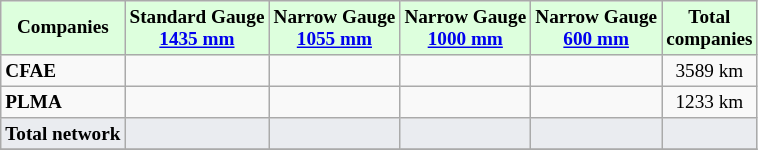<table class="wikitable center" style="text-align:center; font-size:80%;">
<tr>
<th scope="col" style="background: #ddffdd;">Companies</th>
<th scope="col" style="background: #ddffdd;">Standard Gauge<br><a href='#'>1435 mm</a></th>
<th scope="col" style="background: #ddffdd;">Narrow Gauge<br><a href='#'>1055 mm</a></th>
<th scope="col" style="background: #ddffdd;">Narrow Gauge<br><a href='#'>1000 mm</a></th>
<th scope="col" style="background: #ddffdd;">Narrow Gauge<br><a href='#'>600 mm</a></th>
<th scope="col" style="background: #ddffdd;">Total<br>companies</th>
</tr>
<tr>
<td style="text-align:left;"><strong>CFAE</strong></td>
<td></td>
<td></td>
<td></td>
<td></td>
<td>3589 km </td>
</tr>
<tr>
<td style="text-align:left;"><strong>PLMA</strong></td>
<td></td>
<td></td>
<td></td>
<td></td>
<td>1233 km </td>
</tr>
<tr style="background: #eaecf0;">
<td style="text-align:right;"><strong>Total network</strong></td>
<td><strong></strong></td>
<td><strong></strong></td>
<td><strong></strong></td>
<td><strong></strong></td>
<td><strong></strong></td>
</tr>
<tr>
</tr>
</table>
